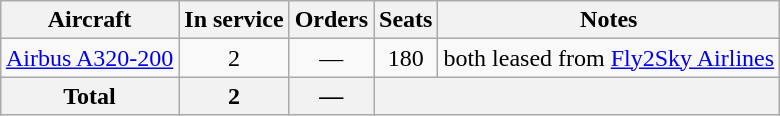<table class="wikitable" style="border-collapse:collapse;text-align:center;  margin: 1em auto;">
<tr>
<th>Aircraft</th>
<th>In service</th>
<th>Orders</th>
<th>Seats</th>
<th>Notes</th>
</tr>
<tr>
<td><a href='#'>Airbus A320-200</a></td>
<td>2</td>
<td>—</td>
<td>180</td>
<td>both leased from <a href='#'>Fly2Sky Airlines</a></td>
</tr>
<tr>
<th>Total</th>
<th>2</th>
<th>—</th>
<th colspan="2"></th>
</tr>
</table>
